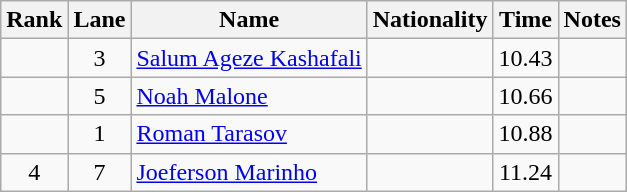<table class="wikitable sortable" style="text-align:center">
<tr>
<th>Rank</th>
<th>Lane</th>
<th>Name</th>
<th>Nationality</th>
<th>Time</th>
<th>Notes</th>
</tr>
<tr>
<td></td>
<td>3</td>
<td align="left"><a href='#'>Salum Ageze Kashafali</a></td>
<td align="left"></td>
<td>10.43</td>
<td><strong></strong></td>
</tr>
<tr>
<td></td>
<td>5</td>
<td align="left"><a href='#'>Noah Malone</a></td>
<td align="left"></td>
<td>10.66</td>
<td></td>
</tr>
<tr>
<td></td>
<td>1</td>
<td align="left"><a href='#'>Roman Tarasov</a></td>
<td align="left"></td>
<td>10.88</td>
<td></td>
</tr>
<tr>
<td>4</td>
<td>7</td>
<td align="left"><a href='#'>Joeferson Marinho</a></td>
<td align="left"></td>
<td>11.24</td>
<td></td>
</tr>
</table>
